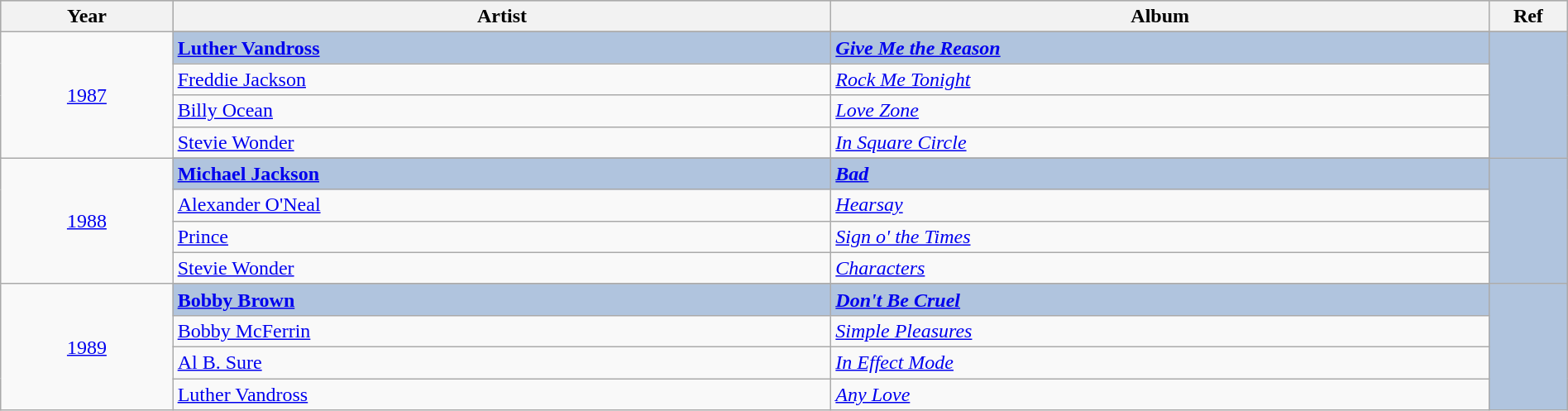<table class="wikitable" style="width:100%;">
<tr style="background:#bebebe;">
<th style="width:11%;">Year</th>
<th style="width:42%;">Artist</th>
<th style="width:42%;">Album</th>
<th style="width:5%;">Ref</th>
</tr>
<tr>
<td rowspan="5" align="center"><a href='#'>1987</a></td>
</tr>
<tr style="background:#B0C4DE">
<td><strong><a href='#'>Luther Vandross</a></strong></td>
<td><strong><em><a href='#'>Give Me the Reason</a></em></strong></td>
<td rowspan="5" align="center"></td>
</tr>
<tr>
<td><a href='#'>Freddie Jackson</a></td>
<td><em><a href='#'>Rock Me Tonight</a></em></td>
</tr>
<tr>
<td><a href='#'>Billy Ocean</a></td>
<td><em><a href='#'>Love Zone</a></em></td>
</tr>
<tr>
<td><a href='#'>Stevie Wonder</a></td>
<td><em><a href='#'>In Square Circle</a></em></td>
</tr>
<tr>
<td rowspan="5" align="center"><a href='#'>1988</a></td>
</tr>
<tr style="background:#B0C4DE">
<td><strong><a href='#'>Michael Jackson</a></strong></td>
<td><strong><em><a href='#'>Bad</a></em></strong></td>
<td rowspan="5" align="center"></td>
</tr>
<tr>
<td><a href='#'>Alexander O'Neal</a></td>
<td><em><a href='#'>Hearsay</a></em></td>
</tr>
<tr>
<td><a href='#'>Prince</a></td>
<td><em><a href='#'>Sign o' the Times</a></em></td>
</tr>
<tr>
<td><a href='#'>Stevie Wonder</a></td>
<td><em><a href='#'>Characters</a></em></td>
</tr>
<tr>
<td rowspan="5" align="center"><a href='#'>1989</a></td>
</tr>
<tr style="background:#B0C4DE">
<td><strong><a href='#'>Bobby Brown</a></strong></td>
<td><strong><em><a href='#'>Don't Be Cruel</a></em></strong></td>
<td rowspan="5" align="center"></td>
</tr>
<tr>
<td><a href='#'>Bobby McFerrin</a></td>
<td><em><a href='#'>Simple Pleasures</a></em></td>
</tr>
<tr>
<td><a href='#'>Al B. Sure</a></td>
<td><em><a href='#'>In Effect Mode</a></em></td>
</tr>
<tr>
<td><a href='#'>Luther Vandross</a></td>
<td><em><a href='#'>Any Love</a></em></td>
</tr>
</table>
